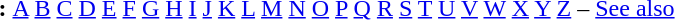<table id="toc" border="0">
<tr>
<th>:</th>
<td><a href='#'>A</a> <a href='#'>B</a> <a href='#'>C</a> <a href='#'>D</a> <a href='#'>E</a> <a href='#'>F</a> <a href='#'>G</a> <a href='#'>H</a> <a href='#'>I</a> <a href='#'>J</a> <a href='#'>K</a> <a href='#'>L</a> <a href='#'>M</a> <a href='#'>N</a> <a href='#'>O</a> <a href='#'>P</a> <a href='#'>Q</a> <a href='#'>R</a> <a href='#'>S</a> <a href='#'>T</a> <a href='#'>U</a> <a href='#'>V</a> <a href='#'>W</a> <a href='#'>X</a> <a href='#'>Y</a> <a href='#'>Z</a> – <a href='#'>See also</a></td>
</tr>
</table>
